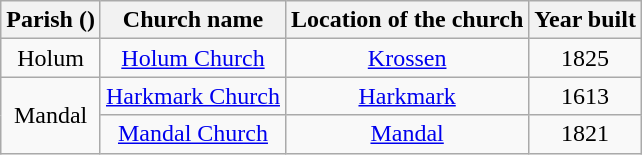<table class="wikitable" style="text-align:center">
<tr>
<th>Parish ()</th>
<th>Church name</th>
<th>Location of the church</th>
<th>Year built</th>
</tr>
<tr>
<td rowspan="1">Holum</td>
<td><a href='#'>Holum Church</a></td>
<td><a href='#'>Krossen</a></td>
<td>1825</td>
</tr>
<tr>
<td rowspan="2">Mandal</td>
<td><a href='#'>Harkmark Church</a></td>
<td><a href='#'>Harkmark</a></td>
<td>1613</td>
</tr>
<tr>
<td><a href='#'>Mandal Church</a></td>
<td><a href='#'>Mandal</a></td>
<td>1821</td>
</tr>
</table>
